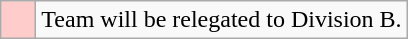<table class="wikitable">
<tr>
<td style="background: #ffcccc;">    </td>
<td>Team will be relegated to Division B.</td>
</tr>
</table>
